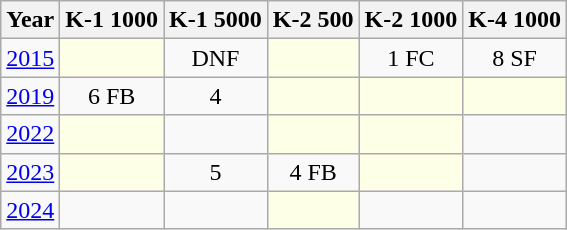<table class="wikitable" style="text-align:center;">
<tr>
<th>Year</th>
<th>K-1 1000</th>
<th>K-1 5000</th>
<th>K-2 500</th>
<th>K-2 1000</th>
<th>K-4 1000</th>
</tr>
<tr>
<td><a href='#'>2015</a></td>
<td style="background:#fdffe7"></td>
<td>DNF</td>
<td style="background:#fdffe7"></td>
<td>1 FC</td>
<td>8 SF</td>
</tr>
<tr>
<td><a href='#'>2019</a></td>
<td>6 FB</td>
<td>4</td>
<td style="background:#fdffe7"></td>
<td style="background:#fdffe7"></td>
<td style="background:#fdffe7"></td>
</tr>
<tr>
<td><a href='#'>2022</a></td>
<td style="background:#fdffe7"></td>
<td></td>
<td style="background:#fdffe7"></td>
<td style="background:#fdffe7"></td>
<td></td>
</tr>
<tr>
<td><a href='#'>2023</a></td>
<td style="background:#fdffe7"></td>
<td>5</td>
<td>4 FB</td>
<td style="background:#fdffe7"></td>
<td></td>
</tr>
<tr>
<td><a href='#'>2024</a></td>
<td></td>
<td></td>
<td style="background:#fdffe7"></td>
<td></td>
<td></td>
</tr>
</table>
